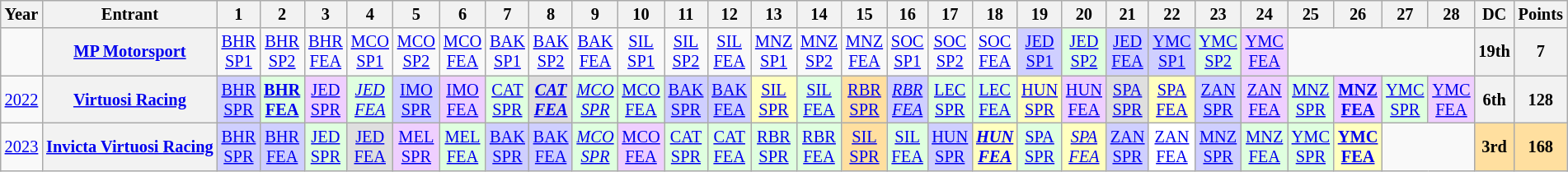<table class="wikitable" style="text-align:center; font-size:85%">
<tr>
<th>Year</th>
<th>Entrant</th>
<th>1</th>
<th>2</th>
<th>3</th>
<th>4</th>
<th>5</th>
<th>6</th>
<th>7</th>
<th>8</th>
<th>9</th>
<th>10</th>
<th>11</th>
<th>12</th>
<th>13</th>
<th>14</th>
<th>15</th>
<th>16</th>
<th>17</th>
<th>18</th>
<th>19</th>
<th>20</th>
<th>21</th>
<th>22</th>
<th>23</th>
<th>24</th>
<th>25</th>
<th>26</th>
<th>27</th>
<th>28</th>
<th>DC</th>
<th>Points</th>
</tr>
<tr>
<td></td>
<th nowrap><a href='#'>MP Motorsport</a></th>
<td><a href='#'>BHR<br>SP1</a></td>
<td><a href='#'>BHR<br>SP2</a></td>
<td><a href='#'>BHR<br>FEA</a></td>
<td><a href='#'>MCO<br>SP1</a></td>
<td><a href='#'>MCO<br>SP2</a></td>
<td><a href='#'>MCO<br>FEA</a></td>
<td><a href='#'>BAK<br>SP1</a></td>
<td><a href='#'>BAK<br>SP2</a></td>
<td><a href='#'>BAK<br>FEA</a></td>
<td><a href='#'>SIL<br>SP1</a></td>
<td><a href='#'>SIL<br>SP2</a></td>
<td><a href='#'>SIL<br>FEA</a></td>
<td><a href='#'>MNZ<br>SP1</a></td>
<td><a href='#'>MNZ<br>SP2</a></td>
<td><a href='#'>MNZ<br>FEA</a></td>
<td><a href='#'>SOC<br>SP1</a></td>
<td><a href='#'>SOC<br>SP2</a></td>
<td><a href='#'>SOC<br>FEA</a></td>
<td style="background:#CFCFFF;"><a href='#'>JED<br>SP1</a><br></td>
<td style="background:#DFFFDF;"><a href='#'>JED<br>SP2</a><br></td>
<td style="background:#CFCFFF;"><a href='#'>JED<br>FEA</a><br></td>
<td style="background:#CFCFFF;"><a href='#'>YMC<br>SP1</a><br></td>
<td style="background:#DFFFDF;"><a href='#'>YMC<br>SP2</a><br></td>
<td style="background:#EFCFFF;"><a href='#'>YMC<br>FEA</a><br></td>
<td colspan=4></td>
<th>19th</th>
<th>7</th>
</tr>
<tr>
<td><a href='#'>2022</a></td>
<th nowrap><a href='#'>Virtuosi Racing</a></th>
<td style="background:#CFCFFF"><a href='#'>BHR<br>SPR</a><br></td>
<td style="background:#DFFFDF"><strong><a href='#'>BHR<br>FEA</a></strong><br></td>
<td style="background:#EFCFFF"><a href='#'>JED<br>SPR</a><br></td>
<td style="background:#DFFFDF"><em><a href='#'>JED<br>FEA</a></em><br></td>
<td style="background:#CFCFFF"><a href='#'>IMO<br>SPR</a><br></td>
<td style="background:#EFCFFF"><a href='#'>IMO<br>FEA</a><br></td>
<td style="background:#DFFFDF"><a href='#'>CAT<br>SPR</a><br></td>
<td style="background:#dfdfdf"><strong><em><a href='#'>CAT<br>FEA</a></em></strong><br></td>
<td style="background:#DFFFDF"><em><a href='#'>MCO<br>SPR</a></em><br></td>
<td style="background:#DFFFDF"><a href='#'>MCO<br>FEA</a><br></td>
<td style="background:#CFCFFF"><a href='#'>BAK<br>SPR</a><br></td>
<td style="background:#CFCFFF"><a href='#'>BAK<br>FEA</a><br></td>
<td style="background:#FFFFBF"><a href='#'>SIL<br>SPR</a><br></td>
<td style="background:#DFFFDF"><a href='#'>SIL<br>FEA</a><br></td>
<td style="background:#FFDF9F"><a href='#'>RBR<br>SPR</a><br></td>
<td style="background:#CFCFFF"><em><a href='#'>RBR<br>FEA</a></em><br></td>
<td style="background:#DFFFDF"><a href='#'>LEC<br>SPR</a><br></td>
<td style="background:#DFFFDF"><a href='#'>LEC<br>FEA</a><br></td>
<td style="background:#FFFFBF"><a href='#'>HUN<br>SPR</a><br></td>
<td style="background:#EFCFFF"><a href='#'>HUN<br>FEA</a><br></td>
<td style="background:#DFDFDF"><a href='#'>SPA<br>SPR</a><br></td>
<td style="background:#FFFFBF"><a href='#'>SPA<br>FEA</a><br></td>
<td style="background:#CFCFFF"><a href='#'>ZAN<br>SPR</a><br></td>
<td style="background:#EFCFFF"><a href='#'>ZAN<br>FEA</a><br></td>
<td style="background:#DFFFDF"><a href='#'>MNZ<br>SPR</a><br></td>
<td style="background:#EFCFFF"><strong><a href='#'>MNZ<br>FEA</a></strong><br></td>
<td style="background:#DFFFDF;"><a href='#'>YMC<br>SPR</a><br></td>
<td style="background:#EFCFFF"><a href='#'>YMC<br>FEA</a><br></td>
<th>6th</th>
<th>128</th>
</tr>
<tr>
<td><a href='#'>2023</a></td>
<th nowrap><a href='#'>Invicta Virtuosi Racing</a></th>
<td style="background:#CFCFFF;"><a href='#'>BHR<br>SPR</a><br></td>
<td style="background:#CFCFFF;"><a href='#'>BHR<br>FEA</a><br></td>
<td style="background:#DFFFDF;"><a href='#'>JED<br>SPR</a><br></td>
<td style="background:#DFDFDF;"><a href='#'>JED<br>FEA</a><br></td>
<td style="background:#EFCFFF;"><a href='#'>MEL<br>SPR</a><br></td>
<td style="background:#DFFFDF;"><a href='#'>MEL<br>FEA</a><br></td>
<td style="background:#CFCFFF;"><a href='#'>BAK<br>SPR</a><br></td>
<td style="background:#CFCFFF;"><a href='#'>BAK<br>FEA</a><br></td>
<td style="background:#DFFFDF;"><em><a href='#'>MCO<br>SPR</a></em><br></td>
<td style="background:#EFCFFF;"><a href='#'>MCO<br>FEA</a><br></td>
<td style="background:#DFFFDF;"><a href='#'>CAT<br>SPR</a><br></td>
<td style="background:#DFFFDF;"><a href='#'>CAT<br>FEA</a><br></td>
<td style="background:#DFFFDF;"><a href='#'>RBR<br>SPR</a><br></td>
<td style="background:#DFFFDF;"><a href='#'>RBR<br>FEA</a><br></td>
<td style="background:#FFDF9F;"><a href='#'>SIL<br>SPR</a><br></td>
<td style="background:#DFFFDF;"><a href='#'>SIL<br>FEA</a><br></td>
<td style="background:#CFCFFF;"><a href='#'>HUN<br>SPR</a><br></td>
<td style="background:#FFFFBF;"><strong><em><a href='#'>HUN<br>FEA</a></em></strong><br></td>
<td style="background:#DFFFDF;"><a href='#'>SPA<br>SPR</a><br></td>
<td style="background:#FFFFBF;"><em><a href='#'>SPA<br>FEA</a></em><br></td>
<td style="background:#CFCFFF;"><a href='#'>ZAN<br>SPR</a><br></td>
<td style="background:#FFFFFF;"><a href='#'>ZAN<br>FEA</a><br></td>
<td style="background:#CFCFFF;"><a href='#'>MNZ<br>SPR</a><br></td>
<td style="background:#DFFFDF;"><a href='#'>MNZ<br>FEA</a><br></td>
<td style="background:#DFFFDF;"><a href='#'>YMC<br>SPR</a><br></td>
<td style="background:#FFFFBF;"><strong><a href='#'>YMC<br>FEA</a></strong><br></td>
<td colspan=2></td>
<th style="background:#FFDF9F;">3rd</th>
<th style="background:#FFDF9F;">168</th>
</tr>
</table>
